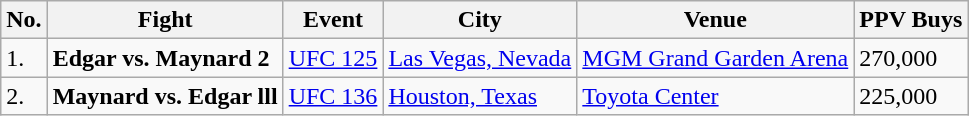<table class="wikitable">
<tr>
<th>No.</th>
<th>Fight</th>
<th>Event</th>
<th>City</th>
<th>Venue</th>
<th>PPV Buys</th>
</tr>
<tr>
<td>1.</td>
<td><strong>Edgar vs. Maynard 2</strong></td>
<td><a href='#'>UFC 125</a></td>
<td><a href='#'>Las Vegas, Nevada</a></td>
<td><a href='#'>MGM Grand Garden Arena</a></td>
<td>270,000</td>
</tr>
<tr>
<td>2.</td>
<td><strong>Maynard vs. Edgar lll</strong></td>
<td><a href='#'>UFC 136</a></td>
<td><a href='#'>Houston, Texas</a></td>
<td><a href='#'>Toyota Center</a></td>
<td>225,000</td>
</tr>
</table>
